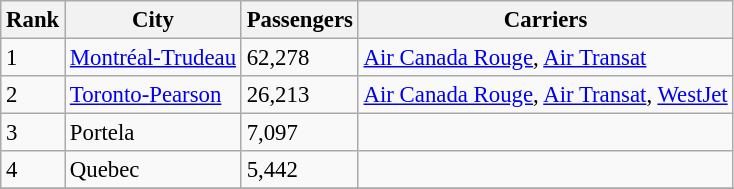<table class="wikitable sortable" style="font-size: 95%;">
<tr>
<th>Rank</th>
<th>City</th>
<th>Passengers</th>
<th>Carriers</th>
</tr>
<tr>
<td>1</td>
<td> <a href='#'>Montréal-Trudeau</a></td>
<td>62,278</td>
<td><a href='#'>Air Canada Rouge</a>, <a href='#'>Air Transat</a></td>
</tr>
<tr>
<td>2</td>
<td> <a href='#'>Toronto-Pearson</a></td>
<td>26,213</td>
<td><a href='#'>Air Canada Rouge</a>, <a href='#'>Air Transat</a>, <a href='#'>WestJet</a></td>
</tr>
<tr>
<td>3</td>
<td> Portela</td>
<td>7,097</td>
<td></td>
</tr>
<tr>
<td>4</td>
<td> Quebec</td>
<td>5,442</td>
<td></td>
</tr>
<tr>
</tr>
</table>
